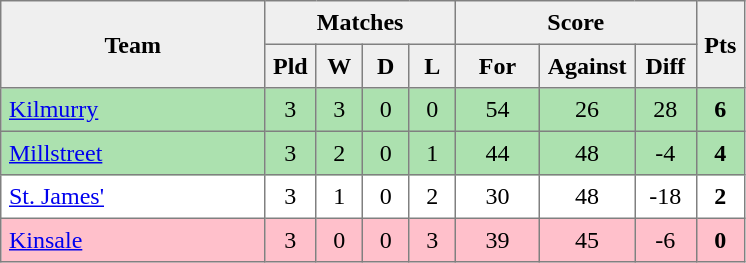<table style=border-collapse:collapse border=1 cellspacing=0 cellpadding=5>
<tr align=center bgcolor=#efefef>
<th rowspan=2 width=165>Team</th>
<th colspan=4>Matches</th>
<th colspan=3>Score</th>
<th rowspan=2width=20>Pts</th>
</tr>
<tr align=center bgcolor=#efefef>
<th width=20>Pld</th>
<th width=20>W</th>
<th width=20>D</th>
<th width=20>L</th>
<th width=45>For</th>
<th width=45>Against</th>
<th width=30>Diff</th>
</tr>
<tr align=center style="background:#ACE1AF;">
<td style="text-align:left;"><a href='#'>Kilmurry</a></td>
<td>3</td>
<td>3</td>
<td>0</td>
<td>0</td>
<td>54</td>
<td>26</td>
<td>28</td>
<td><strong>6</strong></td>
</tr>
<tr align=center style="background:#ACE1AF;">
<td style="text-align:left;"><a href='#'>Millstreet</a></td>
<td>3</td>
<td>2</td>
<td>0</td>
<td>1</td>
<td>44</td>
<td>48</td>
<td>-4</td>
<td><strong>4</strong></td>
</tr>
<tr align=center>
<td style="text-align:left;"><a href='#'>St. James'</a></td>
<td>3</td>
<td>1</td>
<td>0</td>
<td>2</td>
<td>30</td>
<td>48</td>
<td>-18</td>
<td><strong>2</strong></td>
</tr>
<tr align=center style="background:#FFC0CB;">
<td style="text-align:left;"><a href='#'>Kinsale</a></td>
<td>3</td>
<td>0</td>
<td>0</td>
<td>3</td>
<td>39</td>
<td>45</td>
<td>-6</td>
<td><strong>0</strong></td>
</tr>
</table>
